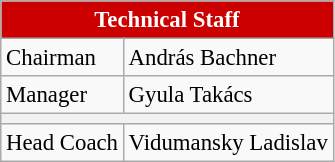<table class=wikitable bgcolor="white" cellpadding="3" cellspacing="0" border="1" style="font-size: 95%; border-collapse: collapse;">
<tr>
<th colspan="2" style="margin:0.7em;color:#FFFFFF;text-align:center;background:#CC0000">Technical Staff</th>
</tr>
<tr>
<td align="left">Chairman</td>
<td align="left"> András Bachner</td>
</tr>
<tr>
<td align="left">Manager</td>
<td align="left"> Gyula Takács</td>
</tr>
<tr>
<th colspan=2 style="text-align: center;"></th>
</tr>
<tr>
<td align="left">Head Coach</td>
<td align="left"> Vidumansky Ladislav</td>
</tr>
</table>
